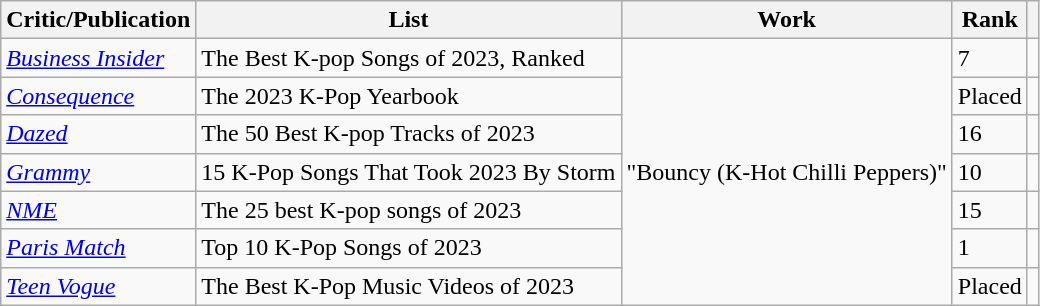<table class="wikitable sortable">
<tr>
<th>Critic/Publication</th>
<th>List</th>
<th>Work</th>
<th>Rank</th>
<th class="unsortable"></th>
</tr>
<tr>
<td><em><a href='#'>Business Insider</a></em></td>
<td>The Best K-pop Songs of 2023, Ranked</td>
<td rowspan="7">"Bouncy (K-Hot Chilli Peppers)"</td>
<td>7</td>
<td></td>
</tr>
<tr>
<td><em><a href='#'>Consequence</a></em></td>
<td>The 2023 K-Pop Yearbook</td>
<td>Placed</td>
<td></td>
</tr>
<tr>
<td><em><a href='#'>Dazed</a></em></td>
<td>The 50 Best K-pop Tracks of 2023</td>
<td>16</td>
<td></td>
</tr>
<tr>
<td><em><a href='#'>Grammy</a></em></td>
<td>15 K-Pop Songs That Took 2023 By Storm</td>
<td>10</td>
<td></td>
</tr>
<tr>
<td><em><a href='#'>NME</a></em></td>
<td>The 25 best K-pop songs of 2023</td>
<td>15</td>
<td></td>
</tr>
<tr>
<td><em><a href='#'>Paris Match</a></em></td>
<td>Top 10 K-Pop Songs of 2023</td>
<td>1</td>
<td></td>
</tr>
<tr>
<td><em><a href='#'>Teen Vogue</a></em></td>
<td>The Best K-Pop Music Videos of 2023</td>
<td>Placed</td>
<td></td>
</tr>
</table>
